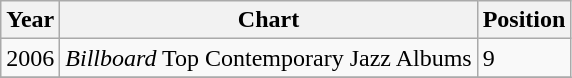<table class="wikitable">
<tr>
<th>Year</th>
<th>Chart</th>
<th>Position</th>
</tr>
<tr>
<td>2006</td>
<td><em>Billboard</em> Top Contemporary Jazz Albums</td>
<td>9</td>
</tr>
<tr>
</tr>
</table>
